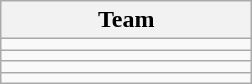<table class="wikitable" style="display:inline-table;">
<tr>
<th width=160>Team</th>
</tr>
<tr>
<td></td>
</tr>
<tr>
<td></td>
</tr>
<tr>
<td></td>
</tr>
<tr>
<td></td>
</tr>
</table>
